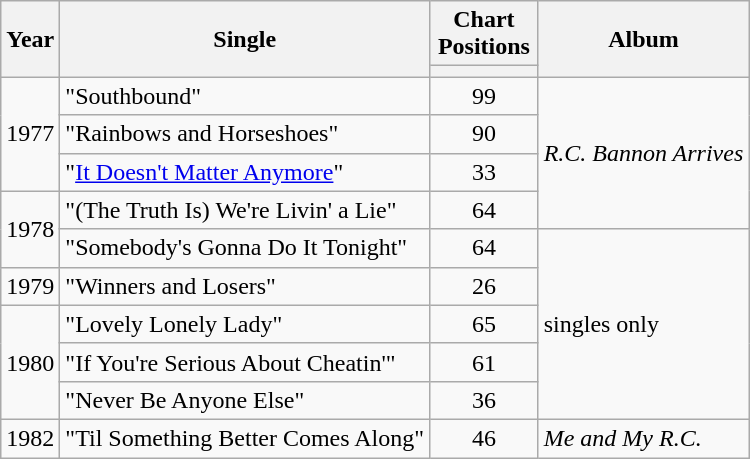<table class="wikitable">
<tr>
<th rowspan="2">Year</th>
<th rowspan="2">Single</th>
<th colspan="1">Chart Positions</th>
<th rowspan="2">Album</th>
</tr>
<tr>
<th width="65"></th>
</tr>
<tr>
<td rowspan=3>1977</td>
<td>"Southbound"</td>
<td align="center">99</td>
<td rowspan=4><em>R.C. Bannon Arrives</em></td>
</tr>
<tr>
<td>"Rainbows and Horseshoes"</td>
<td align="center">90</td>
</tr>
<tr>
<td>"<a href='#'>It Doesn't Matter Anymore</a>"</td>
<td align="center">33</td>
</tr>
<tr>
<td rowspan=2>1978</td>
<td>"(The Truth Is) We're Livin' a Lie"</td>
<td align="center">64</td>
</tr>
<tr>
<td>"Somebody's Gonna Do It Tonight"</td>
<td align="center">64</td>
<td rowspan="5">singles only</td>
</tr>
<tr>
<td>1979</td>
<td>"Winners and Losers"</td>
<td align="center">26</td>
</tr>
<tr>
<td rowspan=3>1980</td>
<td>"Lovely Lonely Lady"</td>
<td align="center">65</td>
</tr>
<tr>
<td>"If You're Serious About Cheatin'"</td>
<td align="center">61</td>
</tr>
<tr>
<td>"Never Be Anyone Else"</td>
<td align="center">36</td>
</tr>
<tr>
<td>1982</td>
<td>"Til Something Better Comes Along"</td>
<td align="center">46</td>
<td><em>Me and My R.C.</em></td>
</tr>
</table>
